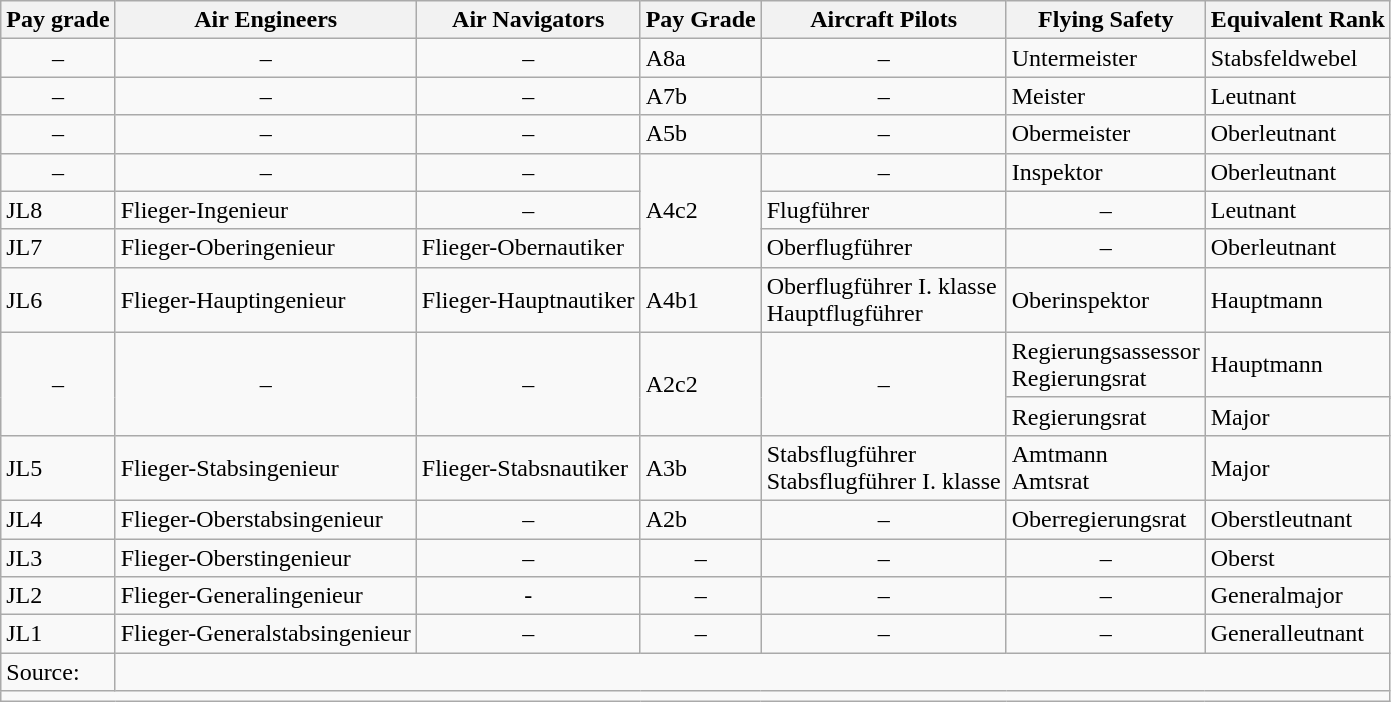<table class="wikitable mw-collapsible mw-collapsed" style="min-width:50em">
<tr>
<th>Pay grade</th>
<th>Air Engineers</th>
<th>Air Navigators</th>
<th>Pay Grade</th>
<th>Aircraft Pilots</th>
<th>Flying Safety</th>
<th>Equivalent Rank</th>
</tr>
<tr>
<td style="text-align:center;">–</td>
<td style="text-align:center;">–</td>
<td style="text-align:center;">–</td>
<td>A8a</td>
<td style="text-align:center;">–</td>
<td>Untermeister</td>
<td>Stabsfeldwebel</td>
</tr>
<tr>
<td style="text-align:center;">–</td>
<td style="text-align:center;">–</td>
<td style="text-align:center;">–</td>
<td>A7b</td>
<td style="text-align:center;">–</td>
<td>Meister</td>
<td>Leutnant</td>
</tr>
<tr>
<td style="text-align:center;">–</td>
<td style="text-align:center;">–</td>
<td style="text-align:center;">–</td>
<td>A5b</td>
<td style="text-align:center;">–</td>
<td>Obermeister</td>
<td>Oberleutnant</td>
</tr>
<tr>
<td style="text-align:center;">–</td>
<td style="text-align:center;">–</td>
<td style="text-align:center;">–</td>
<td rowspan=3>A4c2</td>
<td style="text-align:center;">–</td>
<td>Inspektor</td>
<td>Oberleutnant</td>
</tr>
<tr>
<td>JL8</td>
<td>Flieger-Ingenieur</td>
<td style="text-align:center;">–</td>
<td>Flugführer</td>
<td style="text-align:center;">–</td>
<td>Leutnant</td>
</tr>
<tr>
<td>JL7</td>
<td>Flieger-Oberingenieur</td>
<td>Flieger-Obernautiker</td>
<td>Oberflugführer</td>
<td style="text-align:center;">–</td>
<td>Oberleutnant</td>
</tr>
<tr>
<td>JL6</td>
<td>Flieger-Hauptingenieur</td>
<td>Flieger-Hauptnautiker</td>
<td>A4b1</td>
<td>Oberflugführer I. klasse<br>Hauptflugführer</td>
<td>Oberinspektor</td>
<td>Hauptmann</td>
</tr>
<tr>
<td rowspan=3 style="text-align:center;">–</td>
<td rowspan=3 style="text-align:center;">–</td>
<td rowspan=3 style="text-align:center;">–</td>
<td rowspan=3>A2c2</td>
<td rowspan=3 style="text-align:center;">–</td>
<td>Regierungsassessor<br>Regierungsrat</td>
<td rowspan=2>Hauptmann</td>
</tr>
<tr>
<td rowspan=2>Regierungsrat</td>
</tr>
<tr>
<td>Major </td>
</tr>
<tr>
<td>JL5</td>
<td>Flieger-Stabsingenieur</td>
<td>Flieger-Stabsnautiker</td>
<td>A3b</td>
<td>Stabsflugführer<br>Stabsflugführer I. klasse</td>
<td>Amtmann<br>Amtsrat</td>
<td>Major</td>
</tr>
<tr>
<td>JL4</td>
<td>Flieger-Oberstabsingenieur</td>
<td style="text-align:center;">–</td>
<td>A2b</td>
<td style="text-align:center;">–</td>
<td>Oberregierungsrat</td>
<td>Oberstleutnant</td>
</tr>
<tr>
<td>JL3</td>
<td>Flieger-Oberstingenieur</td>
<td style="text-align:center;">–</td>
<td style="text-align:center;">–</td>
<td style="text-align:center;">–</td>
<td style="text-align:center;">–</td>
<td>Oberst</td>
</tr>
<tr>
<td>JL2</td>
<td>Flieger-Generalingenieur</td>
<td style="text-align:center;">-</td>
<td style="text-align:center;">–</td>
<td style="text-align:center;">–</td>
<td style="text-align:center;">–</td>
<td>Generalmajor</td>
</tr>
<tr>
<td>JL1</td>
<td>Flieger-Generalstabsingenieur</td>
<td style="text-align:center;">–</td>
<td style="text-align:center;">–</td>
<td style="text-align:center;">–</td>
<td style="text-align:center;">–</td>
<td>Generalleutnant</td>
</tr>
<tr>
<td>Source:</td>
<td colspan=6></td>
</tr>
<tr>
<td colspan=7></td>
</tr>
</table>
